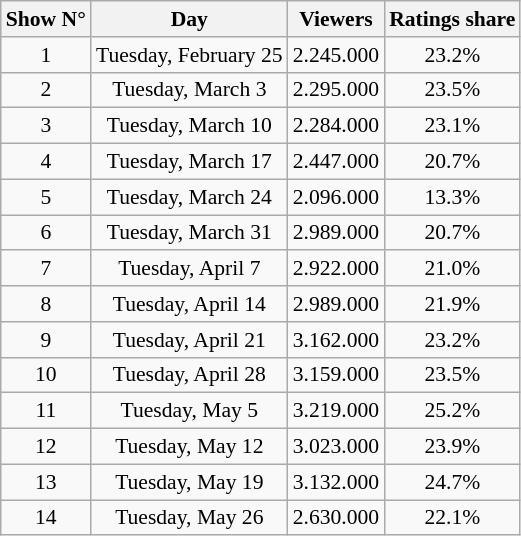<table class="wikitable sortable centre" style="text-align:center;font-size:90%;">
<tr>
<th>Show N°</th>
<th>Day</th>
<th>Viewers</th>
<th>Ratings share</th>
</tr>
<tr>
<td>1</td>
<td>Tuesday, February 25</td>
<td>2.245.000</td>
<td>23.2%</td>
</tr>
<tr>
<td>2</td>
<td>Tuesday, March 3</td>
<td>2.295.000</td>
<td>23.5%</td>
</tr>
<tr>
<td>3</td>
<td>Tuesday, March 10</td>
<td>2.284.000</td>
<td>23.1%</td>
</tr>
<tr>
<td>4</td>
<td>Tuesday, March 17</td>
<td>2.447.000</td>
<td>20.7%</td>
</tr>
<tr>
<td>5</td>
<td>Tuesday, March 24</td>
<td>2.096.000</td>
<td>13.3%</td>
</tr>
<tr>
<td>6</td>
<td>Tuesday, March 31</td>
<td>2.989.000</td>
<td>20.7%</td>
</tr>
<tr>
<td>7</td>
<td>Tuesday, April 7</td>
<td>2.922.000</td>
<td>21.0%</td>
</tr>
<tr>
<td>8</td>
<td>Tuesday, April 14</td>
<td>2.989.000</td>
<td>21.9%</td>
</tr>
<tr>
<td>9</td>
<td>Tuesday, April 21</td>
<td>3.162.000</td>
<td>23.2%</td>
</tr>
<tr>
<td>10</td>
<td>Tuesday, April 28</td>
<td>3.159.000</td>
<td>23.5%</td>
</tr>
<tr>
<td>11</td>
<td>Tuesday, May 5</td>
<td>3.219.000</td>
<td>25.2%</td>
</tr>
<tr>
<td>12</td>
<td>Tuesday, May 12</td>
<td>3.023.000</td>
<td>23.9%</td>
</tr>
<tr>
<td>13</td>
<td>Tuesday, May 19</td>
<td>3.132.000</td>
<td>24.7%</td>
</tr>
<tr>
<td>14</td>
<td>Tuesday, May 26</td>
<td>2.630.000</td>
<td>22.1%</td>
</tr>
</table>
